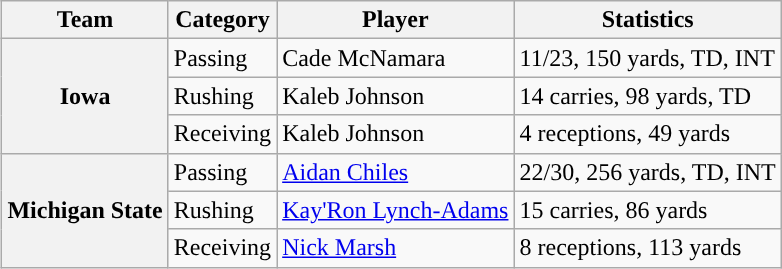<table class="wikitable" style="float:right">
<tr>
<th>Team</th>
<th>Category</th>
<th>Player</th>
<th>Statistics</th>
</tr>
<tr>
<th rowspan=3>Iowa</th>
<td>Passing</td>
<td>Cade McNamara</td>
<td>11/23, 150 yards, TD, INT</td>
</tr>
<tr>
<td>Rushing</td>
<td>Kaleb Johnson</td>
<td>14 carries, 98 yards, TD</td>
</tr>
<tr>
<td>Receiving</td>
<td>Kaleb Johnson</td>
<td>4 receptions, 49 yards</td>
</tr>
<tr>
<th rowspan=3>Michigan State</th>
<td>Passing</td>
<td><a href='#'>Aidan Chiles</a></td>
<td>22/30, 256 yards, TD, INT</td>
</tr>
<tr>
<td>Rushing</td>
<td><a href='#'>Kay'Ron Lynch-Adams</a></td>
<td>15 carries, 86 yards</td>
</tr>
<tr>
<td>Receiving</td>
<td><a href='#'>Nick Marsh</a></td>
<td>8 receptions, 113 yards</td>
</tr>
</table>
